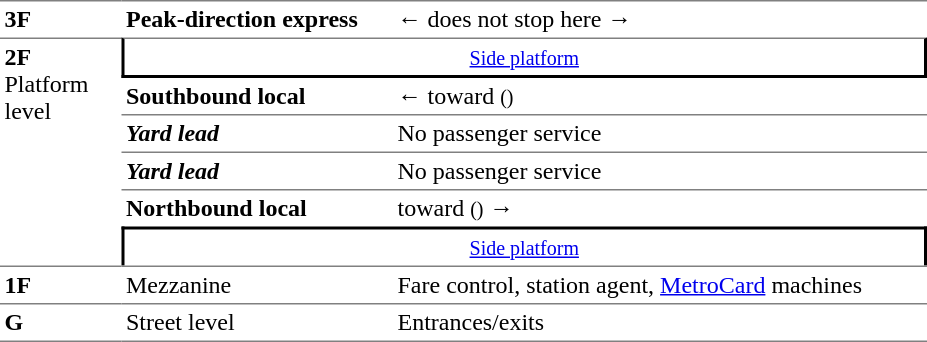<table cellspacing=0 cellpadding=3>
<tr>
<td style="border-top:solid 1px gray;"><strong>3F</strong></td>
<td style="border-top:solid 1px gray;"><span><strong>Peak-direction express</strong></span></td>
<td style="border-top:solid 1px gray;">←  does not stop here →</td>
</tr>
<tr>
<td style="border-top:solid 1px gray;vertical-align:top;" rowspan=6><strong>2F</strong><br>Platform level</td>
<td style="border-top:solid 1px gray;border-right:solid 2px black;border-left:solid 2px black;border-bottom:solid 2px black;text-align:center;" colspan=2><small><a href='#'>Side platform</a></small></td>
</tr>
<tr>
<td style="border-bottom:solid 1px gray;"><span><strong>Southbound local</strong></span></td>
<td style="border-bottom:solid 1px gray;">←  toward  <small>()</small></td>
</tr>
<tr>
<td style="border-bottom:solid 1px gray;"><strong><em>Yard lead</em></strong></td>
<td style="border-bottom:solid 1px gray;"> No passenger service</td>
</tr>
<tr>
<td style="border-bottom:solid 1px gray;"><strong><em>Yard lead</em></strong></td>
<td style="border-bottom:solid 1px gray;"> No passenger service</td>
</tr>
<tr>
<td><span><strong>Northbound local</strong></span></td>
<td>  toward  <small>()</small> →</td>
</tr>
<tr>
<td style="border-top:solid 2px black;border-right:solid 2px black;border-left:solid 2px black;text-align:center;" colspan=2><small><a href='#'>Side platform</a></small></td>
</tr>
<tr>
<td style="border-top:solid 1px gray;"><strong>1F</strong></td>
<td style="border-top:solid 1px gray;">Mezzanine</td>
<td style="border-top:solid 1px gray;">Fare control, station agent, <a href='#'>MetroCard</a> machines</td>
</tr>
<tr>
<td style="border-top:solid 1px gray;border-bottom:solid 1px gray;" width=75><strong>G</strong></td>
<td style="border-top:solid 1px gray;border-bottom:solid 1px gray;" width=175>Street level</td>
<td style="border-top:solid 1px gray;border-bottom:solid 1px gray;" width=350>Entrances/exits</td>
</tr>
</table>
